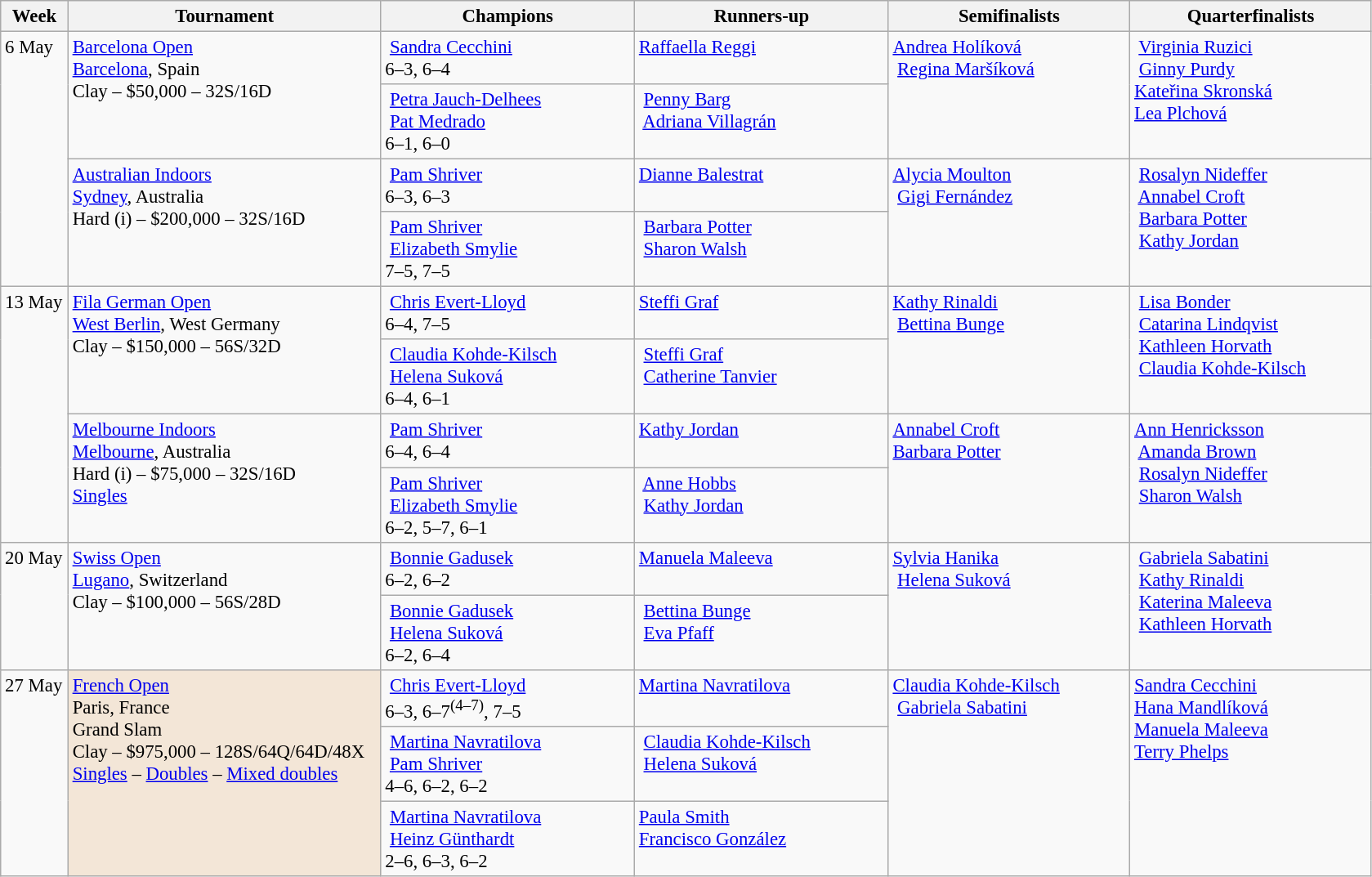<table class=wikitable style=font-size:95%>
<tr>
<th style="width:48px;">Week</th>
<th style="width:248px;">Tournament</th>
<th style="width:200px;">Champions</th>
<th style="width:200px;">Runners-up</th>
<th style="width:190px;">Semifinalists</th>
<th style="width:190px;">Quarterfinalists</th>
</tr>
<tr valign="top">
<td rowspan=4>6 May</td>
<td rowspan=2><a href='#'>Barcelona Open</a><br><a href='#'>Barcelona</a>, Spain<br>Clay – $50,000 – 32S/16D</td>
<td> <a href='#'>Sandra Cecchini</a><br>6–3, 6–4</td>
<td> <a href='#'>Raffaella Reggi</a></td>
<td rowspan=2> <a href='#'>Andrea Holíková</a> <br> <a href='#'>Regina Maršíková</a></td>
<td rowspan=2> <a href='#'>Virginia Ruzici</a><br> <a href='#'>Ginny Purdy</a><br> <a href='#'>Kateřina Skronská</a> <br> <a href='#'>Lea Plchová</a></td>
</tr>
<tr valign="top">
<td> <a href='#'>Petra Jauch-Delhees</a><br> <a href='#'>Pat Medrado</a><br>6–1, 6–0</td>
<td> <a href='#'>Penny Barg</a><br> <a href='#'>Adriana Villagrán</a></td>
</tr>
<tr valign="top">
<td rowspan=2><a href='#'>Australian Indoors</a><br><a href='#'>Sydney</a>, Australia<br>Hard (i) – $200,000 – 32S/16D</td>
<td> <a href='#'>Pam Shriver</a><br>6–3, 6–3</td>
<td> <a href='#'>Dianne Balestrat</a></td>
<td rowspan=2> <a href='#'>Alycia Moulton</a><br> <a href='#'>Gigi Fernández</a></td>
<td rowspan=2> <a href='#'>Rosalyn Nideffer</a><br> <a href='#'>Annabel Croft</a><br> <a href='#'>Barbara Potter</a><br> <a href='#'>Kathy Jordan</a></td>
</tr>
<tr valign="top">
<td> <a href='#'>Pam Shriver</a><br> <a href='#'>Elizabeth Smylie</a><br>7–5, 7–5</td>
<td> <a href='#'>Barbara Potter</a><br> <a href='#'>Sharon Walsh</a></td>
</tr>
<tr valign="top">
<td rowspan=4>13 May</td>
<td rowspan=2><a href='#'>Fila German Open</a><br> <a href='#'>West Berlin</a>, West Germany<br>Clay – $150,000 – 56S/32D</td>
<td> <a href='#'>Chris Evert-Lloyd</a><br>6–4, 7–5</td>
<td> <a href='#'>Steffi Graf</a></td>
<td rowspan=2> <a href='#'>Kathy Rinaldi</a><br> <a href='#'>Bettina Bunge</a></td>
<td rowspan=2> <a href='#'>Lisa Bonder</a><br> <a href='#'>Catarina Lindqvist</a><br>  <a href='#'>Kathleen Horvath</a><br> <a href='#'>Claudia Kohde-Kilsch</a></td>
</tr>
<tr valign="top">
<td> <a href='#'>Claudia Kohde-Kilsch</a><br> <a href='#'>Helena Suková</a><br> 6–4, 6–1</td>
<td> <a href='#'>Steffi Graf</a><br> <a href='#'>Catherine Tanvier</a></td>
</tr>
<tr valign="top">
<td rowspan=2><a href='#'>Melbourne Indoors</a><br><a href='#'>Melbourne</a>, Australia<br>Hard (i) – $75,000 – 32S/16D <br><a href='#'>Singles</a></td>
<td> <a href='#'>Pam Shriver</a><br>6–4, 6–4</td>
<td> <a href='#'>Kathy Jordan</a></td>
<td rowspan=2> <a href='#'>Annabel Croft</a><br> <a href='#'>Barbara Potter</a></td>
<td rowspan=2> <a href='#'>Ann Henricksson</a><br> <a href='#'>Amanda Brown</a><br> <a href='#'>Rosalyn Nideffer</a><br> <a href='#'>Sharon Walsh</a></td>
</tr>
<tr valign="top">
<td> <a href='#'>Pam Shriver</a><br> <a href='#'>Elizabeth Smylie</a><br>6–2, 5–7, 6–1</td>
<td> <a href='#'>Anne Hobbs</a><br> <a href='#'>Kathy Jordan</a></td>
</tr>
<tr valign="top">
<td rowspan=2>20 May</td>
<td rowspan=2><a href='#'>Swiss Open</a><br> <a href='#'>Lugano</a>, Switzerland<br>Clay – $100,000 – 56S/28D</td>
<td> <a href='#'>Bonnie Gadusek</a><br>6–2, 6–2</td>
<td> <a href='#'>Manuela Maleeva</a></td>
<td rowspan=2> <a href='#'>Sylvia Hanika</a><br> <a href='#'>Helena Suková</a></td>
<td rowspan=2> <a href='#'>Gabriela Sabatini</a><br> <a href='#'>Kathy Rinaldi</a><br>  <a href='#'>Katerina Maleeva</a><br> <a href='#'>Kathleen Horvath</a></td>
</tr>
<tr valign="top">
<td> <a href='#'>Bonnie Gadusek</a><br> <a href='#'>Helena Suková</a><br> 6–2, 6–4</td>
<td> <a href='#'>Bettina Bunge</a><br> <a href='#'>Eva Pfaff</a></td>
</tr>
<tr valign=top>
<td rowspan=3>27 May</td>
<td rowspan=3 style="background:#F3E6D7;"><a href='#'>French Open</a><br> Paris, France<br>Grand Slam <br>Clay – $975,000 – 128S/64Q/64D/48X <br><a href='#'>Singles</a> – <a href='#'>Doubles</a> – <a href='#'>Mixed doubles</a></td>
<td> <a href='#'>Chris Evert-Lloyd</a> <br>6–3, 6–7<sup>(4–7)</sup>, 7–5</td>
<td> <a href='#'>Martina Navratilova</a></td>
<td rowspan=3> <a href='#'>Claudia Kohde-Kilsch</a><br> <a href='#'>Gabriela Sabatini</a></td>
<td rowspan=3> <a href='#'>Sandra Cecchini</a> <br> <a href='#'>Hana Mandlíková</a><br>  <a href='#'>Manuela Maleeva</a> <br> <a href='#'>Terry Phelps</a></td>
</tr>
<tr valign="top">
<td> <a href='#'>Martina Navratilova</a><br> <a href='#'>Pam Shriver</a> <br>4–6, 6–2, 6–2</td>
<td> <a href='#'>Claudia Kohde-Kilsch</a><br> <a href='#'>Helena Suková</a></td>
</tr>
<tr valign="top">
<td> <a href='#'>Martina Navratilova</a><br> <a href='#'>Heinz Günthardt</a> <br>2–6, 6–3, 6–2</td>
<td> <a href='#'>Paula Smith</a><br>  <a href='#'>Francisco González</a></td>
</tr>
</table>
